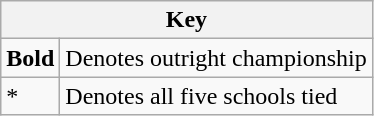<table class="wikitable">
<tr>
<th colspan="10"><strong>Key</strong></th>
</tr>
<tr>
<td><strong>Bold</strong></td>
<td>Denotes outright championship</td>
</tr>
<tr>
<td>*</td>
<td>Denotes all five schools tied</td>
</tr>
</table>
